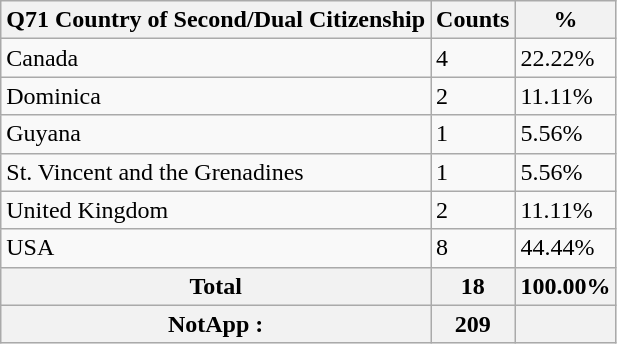<table class="wikitable sortable">
<tr>
<th>Q71 Country of Second/Dual Citizenship</th>
<th>Counts</th>
<th>%</th>
</tr>
<tr>
<td>Canada</td>
<td>4</td>
<td>22.22%</td>
</tr>
<tr>
<td>Dominica</td>
<td>2</td>
<td>11.11%</td>
</tr>
<tr>
<td>Guyana</td>
<td>1</td>
<td>5.56%</td>
</tr>
<tr>
<td>St. Vincent and the Grenadines</td>
<td>1</td>
<td>5.56%</td>
</tr>
<tr>
<td>United Kingdom</td>
<td>2</td>
<td>11.11%</td>
</tr>
<tr>
<td>USA</td>
<td>8</td>
<td>44.44%</td>
</tr>
<tr>
<th>Total</th>
<th>18</th>
<th>100.00%</th>
</tr>
<tr>
<th>NotApp :</th>
<th>209</th>
<th></th>
</tr>
</table>
